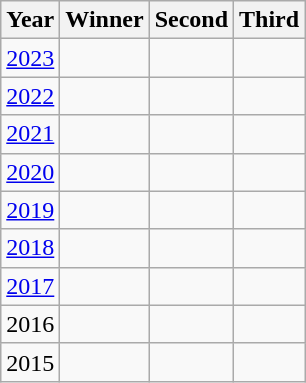<table class="wikitable">
<tr>
<th>Year</th>
<th>Winner</th>
<th>Second</th>
<th>Third</th>
</tr>
<tr>
<td><a href='#'>2023</a></td>
<td></td>
<td></td>
<td></td>
</tr>
<tr>
<td><a href='#'>2022</a></td>
<td></td>
<td></td>
<td></td>
</tr>
<tr>
<td><a href='#'>2021</a></td>
<td></td>
<td></td>
<td></td>
</tr>
<tr>
<td><a href='#'>2020</a></td>
<td></td>
<td></td>
<td></td>
</tr>
<tr>
<td><a href='#'>2019</a></td>
<td></td>
<td></td>
<td></td>
</tr>
<tr>
<td><a href='#'>2018</a></td>
<td></td>
<td></td>
<td></td>
</tr>
<tr>
<td><a href='#'>2017</a></td>
<td></td>
<td></td>
<td></td>
</tr>
<tr>
<td>2016</td>
<td></td>
<td></td>
<td></td>
</tr>
<tr>
<td>2015</td>
<td></td>
<td></td>
<td></td>
</tr>
</table>
